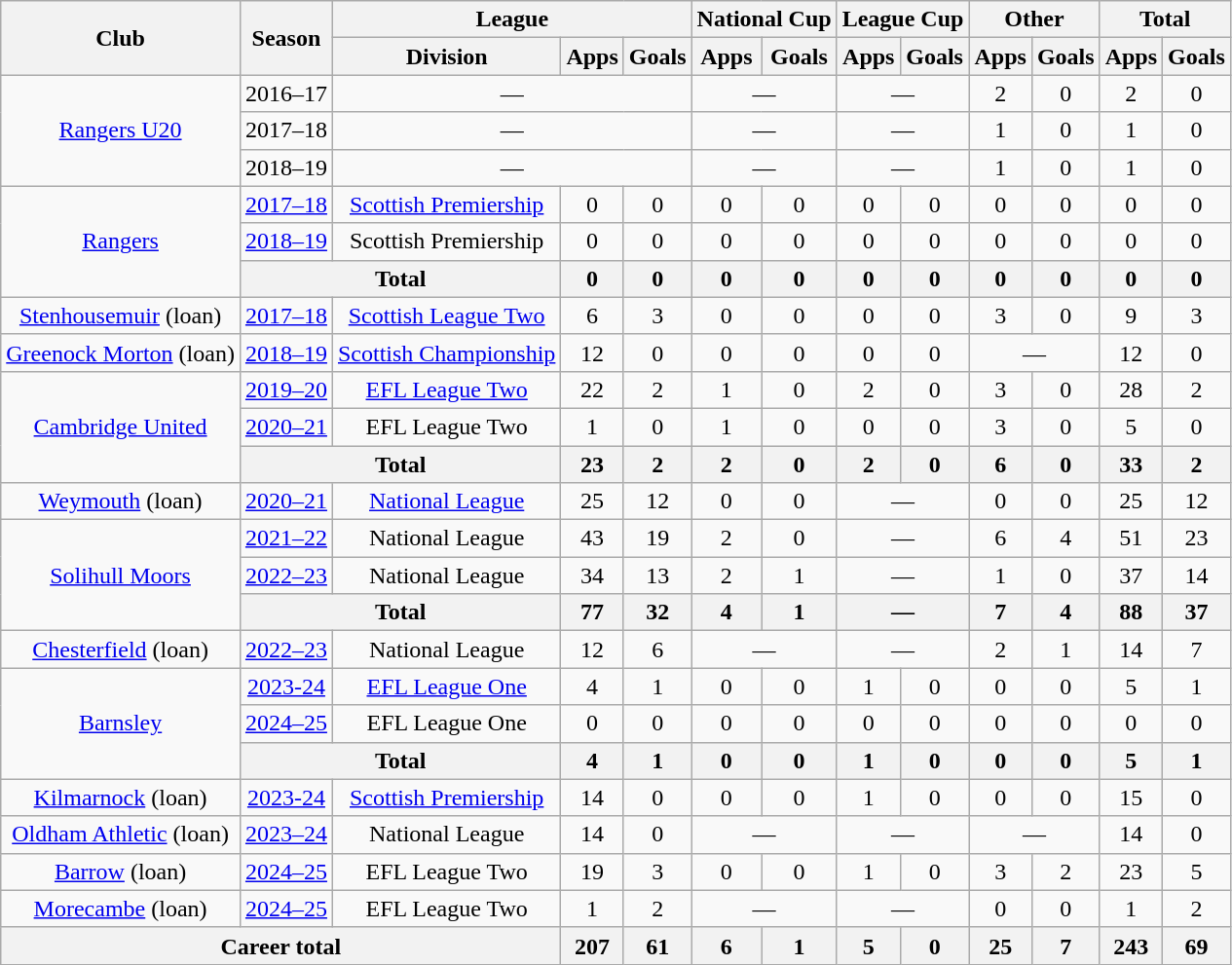<table class=wikitable style="text-align: center">
<tr>
<th rowspan=2>Club</th>
<th rowspan=2>Season</th>
<th colspan=3>League</th>
<th colspan=2>National Cup</th>
<th colspan=2>League Cup</th>
<th colspan=2>Other</th>
<th colspan=2>Total</th>
</tr>
<tr>
<th>Division</th>
<th>Apps</th>
<th>Goals</th>
<th>Apps</th>
<th>Goals</th>
<th>Apps</th>
<th>Goals</th>
<th>Apps</th>
<th>Goals</th>
<th>Apps</th>
<th>Goals</th>
</tr>
<tr>
<td rowspan=3><a href='#'>Rangers U20</a></td>
<td>2016–17</td>
<td colspan=3>—</td>
<td colspan=2>—</td>
<td colspan=2>—</td>
<td>2</td>
<td>0</td>
<td>2</td>
<td>0</td>
</tr>
<tr>
<td>2017–18</td>
<td colspan=3>—</td>
<td colspan=2>—</td>
<td colspan=2>—</td>
<td>1</td>
<td>0</td>
<td>1</td>
<td>0</td>
</tr>
<tr>
<td>2018–19</td>
<td colspan=3>—</td>
<td colspan=2>—</td>
<td colspan=2>—</td>
<td>1</td>
<td>0</td>
<td>1</td>
<td>0</td>
</tr>
<tr>
<td rowspan=3><a href='#'>Rangers</a></td>
<td><a href='#'>2017–18</a></td>
<td><a href='#'>Scottish Premiership</a></td>
<td>0</td>
<td>0</td>
<td>0</td>
<td>0</td>
<td>0</td>
<td>0</td>
<td>0</td>
<td>0</td>
<td>0</td>
<td>0</td>
</tr>
<tr>
<td><a href='#'>2018–19</a></td>
<td>Scottish Premiership</td>
<td>0</td>
<td>0</td>
<td>0</td>
<td>0</td>
<td>0</td>
<td>0</td>
<td>0</td>
<td>0</td>
<td>0</td>
<td>0</td>
</tr>
<tr>
<th colspan=2>Total</th>
<th>0</th>
<th>0</th>
<th>0</th>
<th>0</th>
<th>0</th>
<th>0</th>
<th>0</th>
<th>0</th>
<th>0</th>
<th>0</th>
</tr>
<tr>
<td><a href='#'>Stenhousemuir</a> (loan)</td>
<td><a href='#'>2017–18</a></td>
<td><a href='#'>Scottish League Two</a></td>
<td>6</td>
<td>3</td>
<td>0</td>
<td>0</td>
<td>0</td>
<td>0</td>
<td>3</td>
<td>0</td>
<td>9</td>
<td>3</td>
</tr>
<tr>
<td><a href='#'>Greenock Morton</a> (loan)</td>
<td><a href='#'>2018–19</a></td>
<td><a href='#'>Scottish Championship</a></td>
<td>12</td>
<td>0</td>
<td>0</td>
<td>0</td>
<td>0</td>
<td>0</td>
<td colspan=2>—</td>
<td>12</td>
<td>0</td>
</tr>
<tr>
<td rowspan=3><a href='#'>Cambridge United</a></td>
<td><a href='#'>2019–20</a></td>
<td><a href='#'>EFL League Two</a></td>
<td>22</td>
<td>2</td>
<td>1</td>
<td>0</td>
<td>2</td>
<td>0</td>
<td>3</td>
<td>0</td>
<td>28</td>
<td>2</td>
</tr>
<tr>
<td><a href='#'>2020–21</a></td>
<td>EFL League Two</td>
<td>1</td>
<td>0</td>
<td>1</td>
<td>0</td>
<td>0</td>
<td>0</td>
<td>3</td>
<td>0</td>
<td>5</td>
<td>0</td>
</tr>
<tr>
<th colspan=2>Total</th>
<th>23</th>
<th>2</th>
<th>2</th>
<th>0</th>
<th>2</th>
<th>0</th>
<th>6</th>
<th>0</th>
<th>33</th>
<th>2</th>
</tr>
<tr>
<td><a href='#'>Weymouth</a> (loan)</td>
<td><a href='#'>2020–21</a></td>
<td><a href='#'>National League</a></td>
<td>25</td>
<td>12</td>
<td>0</td>
<td>0</td>
<td colspan=2>—</td>
<td>0</td>
<td>0</td>
<td>25</td>
<td>12</td>
</tr>
<tr>
<td rowspan=3><a href='#'>Solihull Moors</a></td>
<td><a href='#'>2021–22</a></td>
<td>National League</td>
<td>43</td>
<td>19</td>
<td>2</td>
<td>0</td>
<td colspan=2>—</td>
<td>6</td>
<td>4</td>
<td>51</td>
<td>23</td>
</tr>
<tr>
<td><a href='#'>2022–23</a></td>
<td>National League</td>
<td>34</td>
<td>13</td>
<td>2</td>
<td>1</td>
<td colspan=2>—</td>
<td>1</td>
<td>0</td>
<td>37</td>
<td>14</td>
</tr>
<tr>
<th colspan=2>Total</th>
<th>77</th>
<th>32</th>
<th>4</th>
<th>1</th>
<th colspan=2>—</th>
<th>7</th>
<th>4</th>
<th>88</th>
<th>37</th>
</tr>
<tr>
<td><a href='#'>Chesterfield</a> (loan)</td>
<td><a href='#'>2022–23</a></td>
<td>National League</td>
<td>12</td>
<td>6</td>
<td colspan=2>—</td>
<td colspan=2>—</td>
<td>2</td>
<td>1</td>
<td>14</td>
<td>7</td>
</tr>
<tr>
<td rowspan="3"><a href='#'>Barnsley</a></td>
<td><a href='#'>2023-24</a></td>
<td><a href='#'>EFL League One</a></td>
<td>4</td>
<td>1</td>
<td>0</td>
<td>0</td>
<td>1</td>
<td>0</td>
<td>0</td>
<td>0</td>
<td>5</td>
<td>1</td>
</tr>
<tr>
<td><a href='#'>2024–25</a></td>
<td>EFL League One</td>
<td>0</td>
<td>0</td>
<td>0</td>
<td>0</td>
<td>0</td>
<td>0</td>
<td>0</td>
<td>0</td>
<td>0</td>
<td>0</td>
</tr>
<tr>
<th colspan="2">Total</th>
<th>4</th>
<th>1</th>
<th>0</th>
<th>0</th>
<th>1</th>
<th>0</th>
<th>0</th>
<th>0</th>
<th>5</th>
<th>1</th>
</tr>
<tr>
<td><a href='#'>Kilmarnock</a> (loan)</td>
<td><a href='#'>2023-24</a></td>
<td><a href='#'>Scottish Premiership</a></td>
<td>14</td>
<td>0</td>
<td>0</td>
<td>0</td>
<td>1</td>
<td>0</td>
<td>0</td>
<td>0</td>
<td>15</td>
<td>0</td>
</tr>
<tr>
<td><a href='#'>Oldham Athletic</a> (loan)</td>
<td><a href='#'>2023–24</a></td>
<td>National League</td>
<td>14</td>
<td>0</td>
<td colspan=2>—</td>
<td colspan=2>—</td>
<td colspan=2>—</td>
<td>14</td>
<td>0</td>
</tr>
<tr>
<td><a href='#'>Barrow</a> (loan)</td>
<td><a href='#'>2024–25</a></td>
<td>EFL League Two</td>
<td>19</td>
<td>3</td>
<td>0</td>
<td>0</td>
<td>1</td>
<td>0</td>
<td>3</td>
<td>2</td>
<td>23</td>
<td>5</td>
</tr>
<tr>
<td><a href='#'>Morecambe</a> (loan)</td>
<td><a href='#'>2024–25</a></td>
<td>EFL League Two</td>
<td>1</td>
<td>2</td>
<td colspan="2">—</td>
<td colspan="2">—</td>
<td>0</td>
<td>0</td>
<td>1</td>
<td>2</td>
</tr>
<tr>
<th colspan="3">Career total</th>
<th>207</th>
<th>61</th>
<th>6</th>
<th>1</th>
<th>5</th>
<th>0</th>
<th>25</th>
<th>7</th>
<th>243</th>
<th>69</th>
</tr>
</table>
